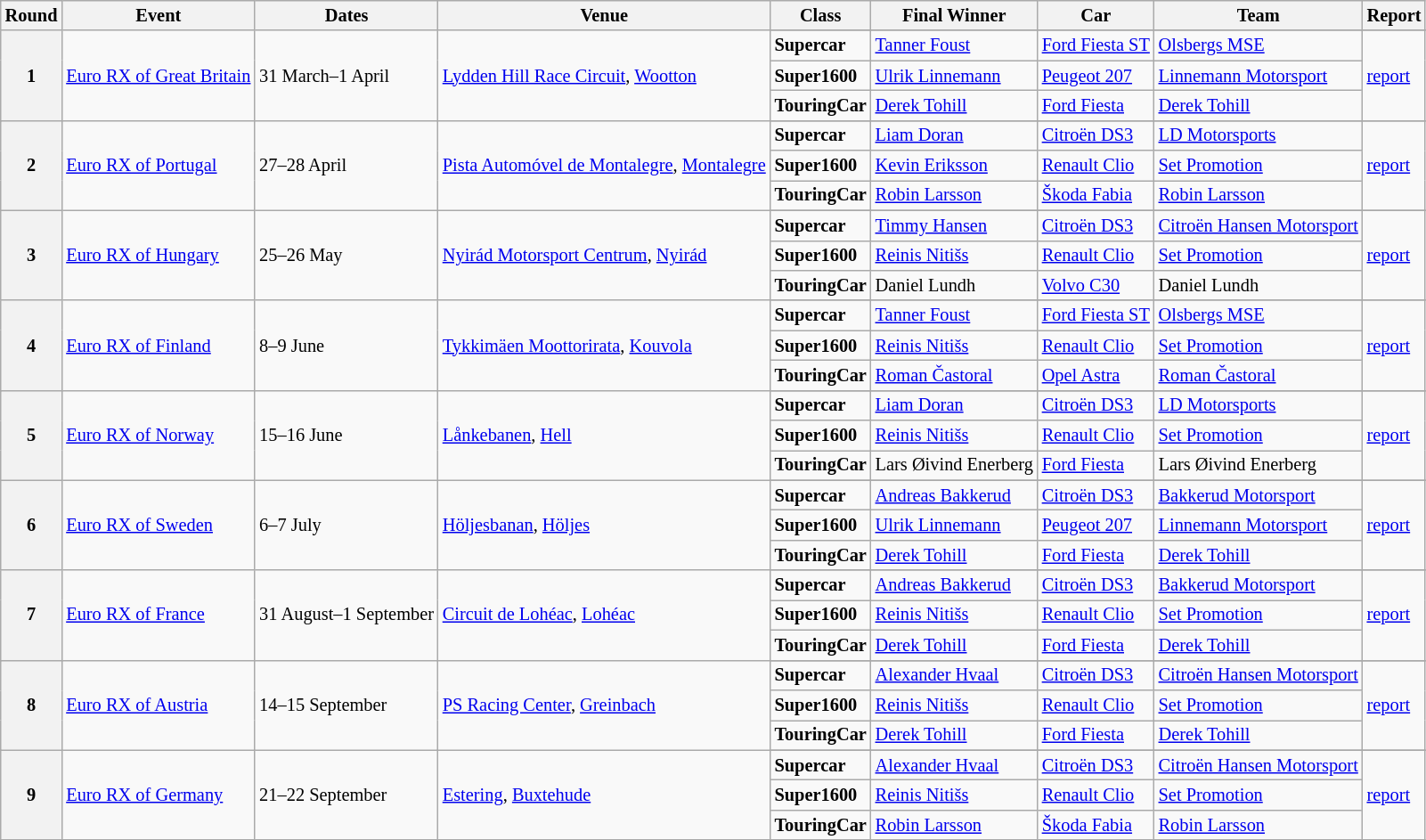<table class="wikitable" style="font-size: 85%;">
<tr>
<th>Round</th>
<th>Event</th>
<th>Dates</th>
<th>Venue</th>
<th>Class</th>
<th>Final Winner</th>
<th>Car</th>
<th>Team</th>
<th>Report</th>
</tr>
<tr>
<th rowspan=4>1</th>
<td rowspan=4> <a href='#'>Euro RX of Great Britain</a></td>
<td rowspan=4>31 March–1 April</td>
<td rowspan=4><a href='#'>Lydden Hill Race Circuit</a>, <a href='#'>Wootton</a></td>
</tr>
<tr>
<td><strong><span>Supercar</span></strong></td>
<td> <a href='#'>Tanner Foust</a></td>
<td><a href='#'>Ford Fiesta ST</a></td>
<td> <a href='#'>Olsbergs MSE</a></td>
<td rowspan=3><a href='#'>report</a></td>
</tr>
<tr>
<td><strong><span>Super1600</span></strong></td>
<td> <a href='#'>Ulrik Linnemann</a></td>
<td><a href='#'>Peugeot 207</a></td>
<td> <a href='#'>Linnemann Motorsport</a></td>
</tr>
<tr>
<td><strong><span>TouringCar</span></strong></td>
<td> <a href='#'>Derek Tohill</a></td>
<td><a href='#'>Ford Fiesta</a></td>
<td> <a href='#'>Derek Tohill</a></td>
</tr>
<tr>
<th rowspan=4>2</th>
<td rowspan=4> <a href='#'>Euro RX of Portugal</a></td>
<td rowspan=4>27–28 April</td>
<td rowspan=4><a href='#'>Pista Automóvel de Montalegre</a>, <a href='#'>Montalegre</a></td>
</tr>
<tr>
<td><strong><span>Supercar</span></strong></td>
<td> <a href='#'>Liam Doran</a></td>
<td><a href='#'>Citroën DS3</a></td>
<td> <a href='#'>LD Motorsports</a></td>
<td rowspan=3><a href='#'>report</a></td>
</tr>
<tr>
<td><strong><span>Super1600</span></strong></td>
<td> <a href='#'>Kevin Eriksson</a></td>
<td><a href='#'>Renault Clio</a></td>
<td> <a href='#'>Set Promotion</a></td>
</tr>
<tr>
<td><strong><span>TouringCar</span></strong></td>
<td> <a href='#'>Robin Larsson</a></td>
<td><a href='#'>Škoda Fabia</a></td>
<td> <a href='#'>Robin Larsson</a></td>
</tr>
<tr>
<th rowspan=4>3</th>
<td rowspan=4> <a href='#'>Euro RX of Hungary</a></td>
<td rowspan=4>25–26 May</td>
<td rowspan=4><a href='#'>Nyirád Motorsport Centrum</a>, <a href='#'>Nyirád</a></td>
</tr>
<tr>
<td><strong><span>Supercar</span></strong></td>
<td> <a href='#'>Timmy Hansen</a></td>
<td><a href='#'>Citroën DS3</a></td>
<td> <a href='#'>Citroën Hansen Motorsport</a></td>
<td rowspan=3><a href='#'>report</a></td>
</tr>
<tr>
<td><strong><span>Super1600</span></strong></td>
<td> <a href='#'>Reinis Nitišs</a></td>
<td><a href='#'>Renault Clio</a></td>
<td> <a href='#'>Set Promotion</a></td>
</tr>
<tr>
<td><strong><span>TouringCar</span></strong></td>
<td> Daniel Lundh</td>
<td><a href='#'>Volvo C30</a></td>
<td> Daniel Lundh</td>
</tr>
<tr>
<th rowspan=4>4</th>
<td rowspan=4> <a href='#'>Euro RX of Finland</a></td>
<td rowspan=4>8–9 June</td>
<td rowspan=4><a href='#'>Tykkimäen Moottorirata</a>, <a href='#'>Kouvola</a></td>
</tr>
<tr>
<td><strong><span>Supercar</span></strong></td>
<td> <a href='#'>Tanner Foust</a></td>
<td><a href='#'>Ford Fiesta ST</a></td>
<td> <a href='#'>Olsbergs MSE</a></td>
<td rowspan=3><a href='#'>report</a></td>
</tr>
<tr>
<td><strong><span>Super1600</span></strong></td>
<td> <a href='#'>Reinis Nitišs</a></td>
<td><a href='#'>Renault Clio</a></td>
<td> <a href='#'>Set Promotion</a></td>
</tr>
<tr>
<td><strong><span>TouringCar</span></strong></td>
<td> <a href='#'>Roman Častoral</a></td>
<td><a href='#'>Opel Astra</a></td>
<td> <a href='#'>Roman Častoral</a></td>
</tr>
<tr>
<th rowspan=4>5</th>
<td rowspan=4> <a href='#'>Euro RX of Norway</a></td>
<td rowspan=4>15–16 June</td>
<td rowspan=4><a href='#'>Lånkebanen</a>, <a href='#'>Hell</a></td>
</tr>
<tr>
<td><strong><span>Supercar</span></strong></td>
<td> <a href='#'>Liam Doran</a></td>
<td><a href='#'>Citroën DS3</a></td>
<td> <a href='#'>LD Motorsports</a></td>
<td rowspan=3><a href='#'>report</a></td>
</tr>
<tr>
<td><strong><span>Super1600</span></strong></td>
<td> <a href='#'>Reinis Nitišs</a></td>
<td><a href='#'>Renault Clio</a></td>
<td> <a href='#'>Set Promotion</a></td>
</tr>
<tr>
<td><strong><span>TouringCar</span></strong></td>
<td> Lars Øivind Enerberg</td>
<td><a href='#'>Ford Fiesta</a></td>
<td> Lars Øivind Enerberg</td>
</tr>
<tr>
<th rowspan=4>6</th>
<td rowspan=4> <a href='#'>Euro RX of Sweden</a></td>
<td rowspan=4>6–7 July</td>
<td rowspan=4><a href='#'>Höljesbanan</a>, <a href='#'>Höljes</a></td>
</tr>
<tr>
<td><strong><span>Supercar</span></strong></td>
<td> <a href='#'>Andreas Bakkerud</a></td>
<td><a href='#'>Citroën DS3</a></td>
<td> <a href='#'>Bakkerud Motorsport</a></td>
<td rowspan=3><a href='#'>report</a></td>
</tr>
<tr>
<td><strong><span>Super1600</span></strong></td>
<td> <a href='#'>Ulrik Linnemann</a></td>
<td><a href='#'>Peugeot 207</a></td>
<td> <a href='#'>Linnemann Motorsport</a></td>
</tr>
<tr>
<td><strong><span>TouringCar</span></strong></td>
<td> <a href='#'>Derek Tohill</a></td>
<td><a href='#'>Ford Fiesta</a></td>
<td> <a href='#'>Derek Tohill</a></td>
</tr>
<tr>
<th rowspan=4>7</th>
<td rowspan=4> <a href='#'>Euro RX of France</a></td>
<td rowspan=4>31 August–1 September</td>
<td rowspan=4><a href='#'>Circuit de Lohéac</a>, <a href='#'>Lohéac</a></td>
</tr>
<tr>
<td><strong><span>Supercar</span></strong></td>
<td> <a href='#'>Andreas Bakkerud</a></td>
<td><a href='#'>Citroën DS3</a></td>
<td> <a href='#'>Bakkerud Motorsport</a></td>
<td rowspan=3><a href='#'>report</a></td>
</tr>
<tr>
<td><strong><span>Super1600</span></strong></td>
<td> <a href='#'>Reinis Nitišs</a></td>
<td><a href='#'>Renault Clio</a></td>
<td> <a href='#'>Set Promotion</a></td>
</tr>
<tr>
<td><strong><span>TouringCar</span></strong></td>
<td> <a href='#'>Derek Tohill</a></td>
<td><a href='#'>Ford Fiesta</a></td>
<td> <a href='#'>Derek Tohill</a></td>
</tr>
<tr>
<th rowspan=4>8</th>
<td rowspan=4> <a href='#'>Euro RX of Austria</a></td>
<td rowspan=4>14–15 September</td>
<td rowspan=4><a href='#'>PS Racing Center</a>, <a href='#'>Greinbach</a></td>
</tr>
<tr>
<td><strong><span>Supercar</span></strong></td>
<td> <a href='#'>Alexander Hvaal</a></td>
<td><a href='#'>Citroën DS3</a></td>
<td> <a href='#'>Citroën Hansen Motorsport</a></td>
<td rowspan=3><a href='#'>report</a></td>
</tr>
<tr>
<td><strong><span>Super1600</span></strong></td>
<td> <a href='#'>Reinis Nitišs</a></td>
<td><a href='#'>Renault Clio</a></td>
<td> <a href='#'>Set Promotion</a></td>
</tr>
<tr>
<td><strong><span>TouringCar</span></strong></td>
<td> <a href='#'>Derek Tohill</a></td>
<td><a href='#'>Ford Fiesta</a></td>
<td> <a href='#'>Derek Tohill</a></td>
</tr>
<tr>
<th rowspan=4>9</th>
<td rowspan=4> <a href='#'>Euro RX of Germany</a></td>
<td rowspan=4>21–22 September</td>
<td rowspan=4><a href='#'>Estering</a>, <a href='#'>Buxtehude</a></td>
</tr>
<tr>
<td><strong><span>Supercar</span></strong></td>
<td> <a href='#'>Alexander Hvaal</a></td>
<td><a href='#'>Citroën DS3</a></td>
<td> <a href='#'>Citroën Hansen Motorsport</a></td>
<td rowspan=3><a href='#'>report</a></td>
</tr>
<tr>
<td><strong><span>Super1600</span></strong></td>
<td> <a href='#'>Reinis Nitišs</a></td>
<td><a href='#'>Renault Clio</a></td>
<td> <a href='#'>Set Promotion</a></td>
</tr>
<tr>
<td><strong><span>TouringCar</span></strong></td>
<td> <a href='#'>Robin Larsson</a></td>
<td><a href='#'>Škoda Fabia</a></td>
<td> <a href='#'>Robin Larsson</a></td>
</tr>
<tr>
</tr>
</table>
